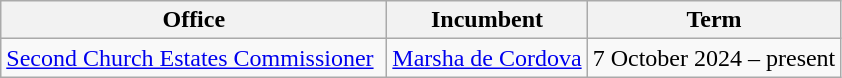<table class="wikitable">
<tr>
<th>Office</th>
<th>Incumbent</th>
<th>Term</th>
</tr>
<tr>
<td rowspan="1" style="width: 250px;"><a href='#'>Second Church Estates Commissioner</a></td>
<td><a href='#'>Marsha de Cordova</a></td>
<td>7 October 2024 – present</td>
</tr>
</table>
